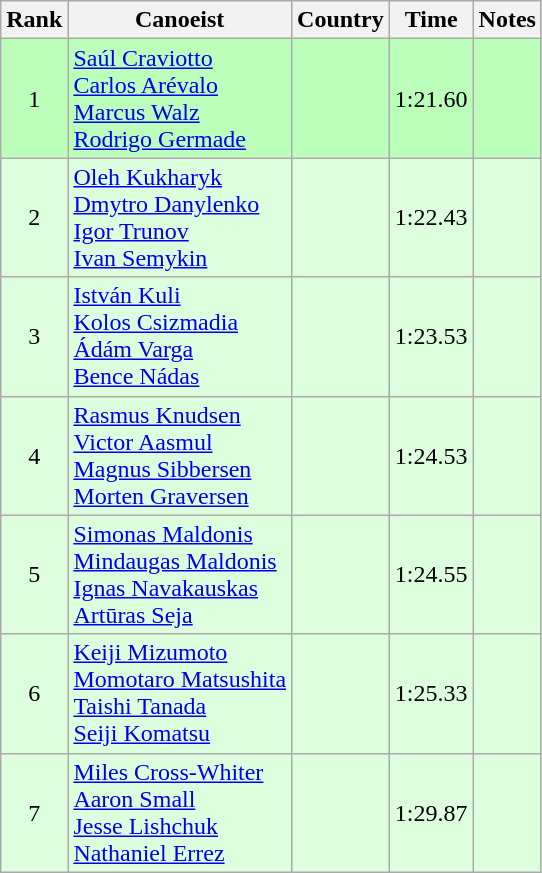<table class="wikitable" style="text-align:center">
<tr>
<th>Rank</th>
<th>Canoeist</th>
<th>Country</th>
<th>Time</th>
<th>Notes</th>
</tr>
<tr bgcolor=bbffbb>
<td>1</td>
<td align="left"><a href='#'>Saúl Craviotto</a><br><a href='#'>Carlos Arévalo</a><br><a href='#'>Marcus Walz</a><br><a href='#'>Rodrigo Germade</a></td>
<td align="left"></td>
<td>1:21.60</td>
<td></td>
</tr>
<tr bgcolor=ddffdd>
<td>2</td>
<td align="left"><a href='#'>Oleh Kukharyk</a><br><a href='#'>Dmytro Danylenko</a><br><a href='#'>Igor Trunov</a><br><a href='#'>Ivan Semykin</a></td>
<td align="left"></td>
<td>1:22.43</td>
<td></td>
</tr>
<tr bgcolor=ddffdd>
<td>3</td>
<td align="left"><a href='#'>István Kuli</a><br><a href='#'>Kolos Csizmadia</a><br><a href='#'>Ádám Varga</a><br><a href='#'>Bence Nádas</a></td>
<td align="left"></td>
<td>1:23.53</td>
<td></td>
</tr>
<tr bgcolor=ddffdd>
<td>4</td>
<td align="left"><a href='#'>Rasmus Knudsen</a><br><a href='#'>Victor Aasmul</a><br><a href='#'>Magnus Sibbersen</a><br><a href='#'>Morten Graversen</a></td>
<td align="left"></td>
<td>1:24.53</td>
<td></td>
</tr>
<tr bgcolor=ddffdd>
<td>5</td>
<td align="left"><a href='#'>Simonas Maldonis</a><br><a href='#'>Mindaugas Maldonis</a><br><a href='#'>Ignas Navakauskas</a><br><a href='#'>Artūras Seja</a></td>
<td align="left"></td>
<td>1:24.55</td>
<td></td>
</tr>
<tr bgcolor=ddffdd>
<td>6</td>
<td align="left"><a href='#'>Keiji Mizumoto</a><br><a href='#'>Momotaro Matsushita</a><br><a href='#'>Taishi Tanada</a><br><a href='#'>Seiji Komatsu</a></td>
<td align="left"></td>
<td>1:25.33</td>
<td></td>
</tr>
<tr bgcolor=ddffdd>
<td>7</td>
<td align="left"><a href='#'>Miles Cross-Whiter</a><br><a href='#'>Aaron Small</a><br><a href='#'>Jesse Lishchuk</a><br><a href='#'>Nathaniel Errez</a></td>
<td align="left"></td>
<td>1:29.87</td>
<td></td>
</tr>
</table>
